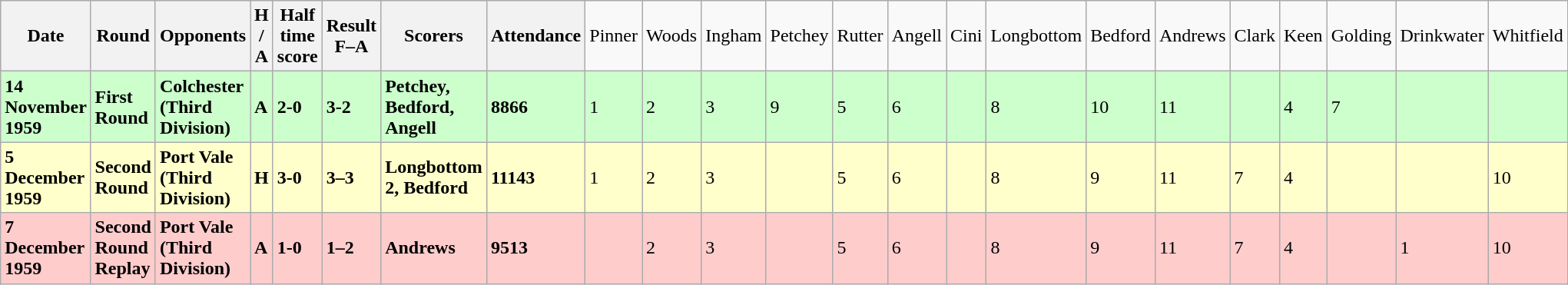<table class="wikitable">
<tr>
<th><strong>Date</strong></th>
<th><strong>Round</strong></th>
<th><strong>Opponents</strong></th>
<th><strong>H / A</strong></th>
<th><strong>Half time score</strong></th>
<th><strong>Result</strong><br><strong>F–A</strong></th>
<th><strong>Scorers</strong></th>
<th><strong>Attendance</strong></th>
<td>Pinner</td>
<td>Woods</td>
<td>Ingham</td>
<td>Petchey</td>
<td>Rutter</td>
<td>Angell</td>
<td>Cini</td>
<td>Longbottom</td>
<td>Bedford</td>
<td>Andrews</td>
<td>Clark</td>
<td>Keen</td>
<td>Golding</td>
<td>Drinkwater</td>
<td>Whitfield</td>
</tr>
<tr bgcolor="#ccffcc">
<td><strong>14 November 1959</strong></td>
<td><strong>First Round</strong></td>
<td><strong>Colchester (Third Division)</strong></td>
<td><strong>A</strong></td>
<td><strong>2-0</strong></td>
<td><strong>3-2</strong></td>
<td><strong>Petchey, Bedford, Angell</strong></td>
<td><strong>8866</strong></td>
<td>1</td>
<td>2</td>
<td>3</td>
<td>9</td>
<td>5</td>
<td>6</td>
<td></td>
<td>8</td>
<td>10</td>
<td>11</td>
<td></td>
<td>4</td>
<td>7</td>
<td></td>
<td></td>
</tr>
<tr bgcolor="#FFFFCC">
<td><strong>5 December 1959</strong></td>
<td><strong>Second Round</strong></td>
<td><strong>Port Vale (Third Division)</strong></td>
<td><strong>H</strong></td>
<td><strong>3-0</strong></td>
<td><strong>3–3</strong></td>
<td><strong>Longbottom 2, Bedford</strong></td>
<td><strong>11143</strong></td>
<td>1</td>
<td>2</td>
<td>3</td>
<td></td>
<td>5</td>
<td>6</td>
<td></td>
<td>8</td>
<td>9</td>
<td>11</td>
<td>7</td>
<td>4</td>
<td></td>
<td></td>
<td>10</td>
</tr>
<tr bgcolor="#ffcccc">
<td><strong>7 December 1959</strong></td>
<td><strong>Second Round Replay</strong></td>
<td><strong>Port Vale (Third Division)</strong></td>
<td><strong>A</strong></td>
<td><strong>1-0</strong></td>
<td><strong>1–2</strong></td>
<td><strong>Andrews</strong></td>
<td><strong>9513</strong></td>
<td></td>
<td>2</td>
<td>3</td>
<td></td>
<td>5</td>
<td>6</td>
<td></td>
<td>8</td>
<td>9</td>
<td>11</td>
<td>7</td>
<td>4</td>
<td></td>
<td>1</td>
<td>10</td>
</tr>
</table>
